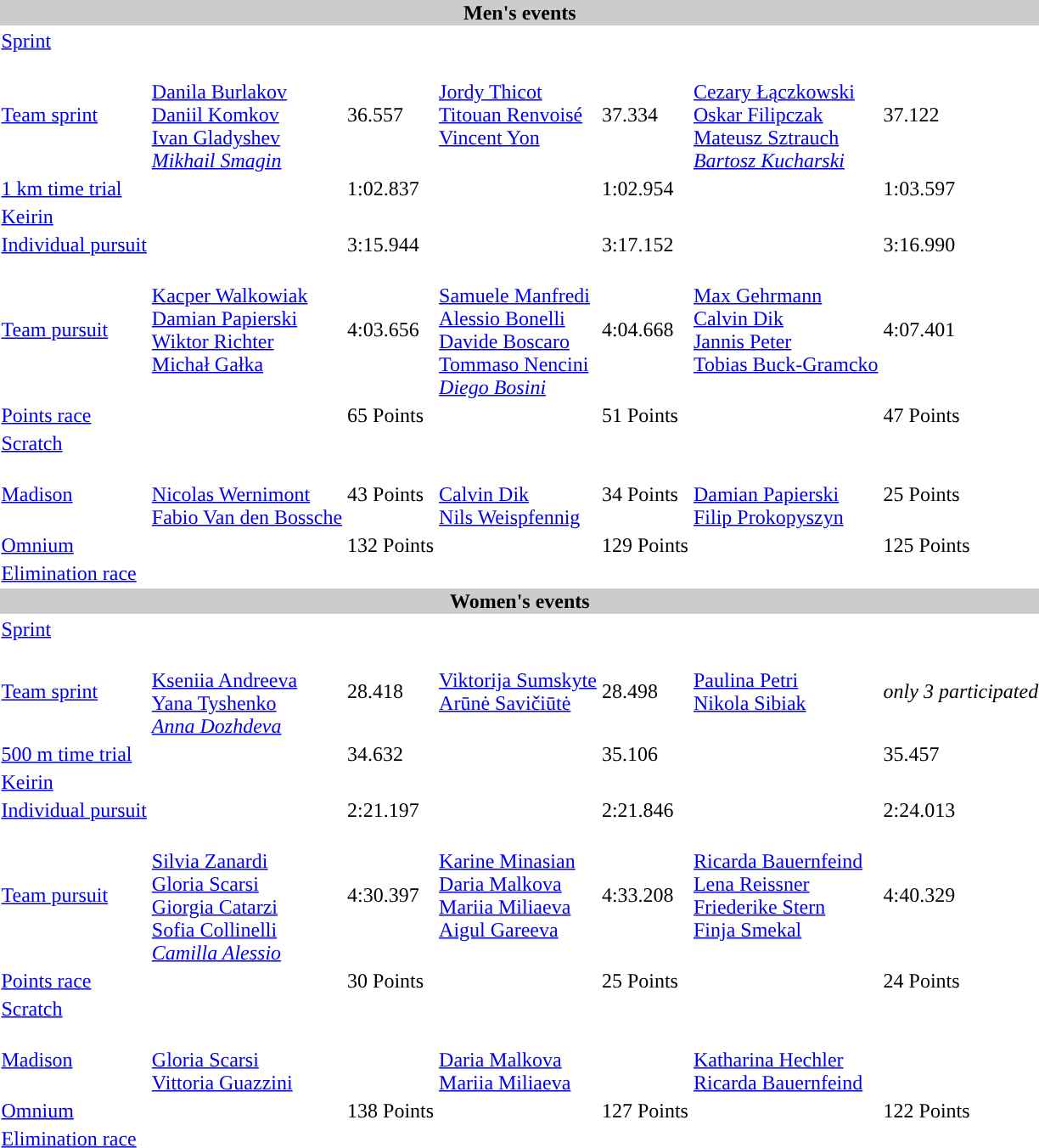<table>
<tr style="background:#ccc; width:100%;">
<td colspan=7 align=center><strong>Men's events</strong></td>
</tr>
<tr>
<td><a href='#'>Sprint</a></td>
<td colspan=2></td>
<td colspan=2></td>
<td colspan=2></td>
</tr>
<tr>
<td><a href='#'>Team sprint</a></td>
<td><br><a href='#'>Danila Burlakov</a><br><a href='#'>Daniil Komkov</a><br><a href='#'>Ivan Gladyshev</a><br><em><a href='#'>Mikhail Smagin</a></em></td>
<td>36.557</td>
<td valign="top"><br><a href='#'>Jordy Thicot</a><br><a href='#'>Titouan Renvoisé</a><br><a href='#'>Vincent Yon</a></td>
<td>37.334</td>
<td><br><a href='#'>Cezary Łączkowski</a><br><a href='#'>Oskar Filipczak</a><br><a href='#'>Mateusz Sztrauch</a><br><em><a href='#'>Bartosz Kucharski</a></em></td>
<td>37.122</td>
</tr>
<tr>
<td><a href='#'>1 km time trial</a></td>
<td></td>
<td>1:02.837</td>
<td></td>
<td>1:02.954</td>
<td></td>
<td>1:03.597</td>
</tr>
<tr>
<td><a href='#'>Keirin</a></td>
<td colspan=2></td>
<td colspan=2></td>
<td colspan=2></td>
</tr>
<tr>
<td><a href='#'>Individual pursuit</a></td>
<td></td>
<td>3:15.944</td>
<td></td>
<td>3:17.152</td>
<td></td>
<td>3:16.990</td>
</tr>
<tr>
<td><a href='#'>Team pursuit</a></td>
<td valign="top"><br><a href='#'>Kacper Walkowiak</a><br><a href='#'>Damian Papierski</a><br><a href='#'>Wiktor Richter</a><br><a href='#'>Michał Gałka</a></td>
<td>4:03.656</td>
<td><br><a href='#'>Samuele Manfredi</a><br><a href='#'>Alessio Bonelli</a><br><a href='#'>Davide Boscaro</a><br><a href='#'>Tommaso Nencini</a><br><em><a href='#'>Diego Bosini</a></em></td>
<td>4:04.668</td>
<td valign="top"><br><a href='#'>Max Gehrmann</a><br><a href='#'>Calvin Dik</a><br><a href='#'>Jannis Peter</a><br><a href='#'>Tobias Buck-Gramcko</a></td>
<td>4:07.401</td>
</tr>
<tr>
<td><a href='#'>Points race</a></td>
<td></td>
<td>65 Points</td>
<td></td>
<td>51 Points</td>
<td></td>
<td>47 Points</td>
</tr>
<tr>
<td><a href='#'>Scratch</a></td>
<td colspan=2></td>
<td colspan=2></td>
<td colspan=2></td>
</tr>
<tr>
<td><a href='#'>Madison</a></td>
<td><br><a href='#'>Nicolas Wernimont</a><br><a href='#'>Fabio Van den Bossche</a></td>
<td>43 Points</td>
<td><br><a href='#'>Calvin Dik</a><br><a href='#'>Nils Weispfennig</a></td>
<td>34 Points</td>
<td><br><a href='#'>Damian Papierski</a><br><a href='#'>Filip Prokopyszyn</a></td>
<td>25 Points</td>
</tr>
<tr>
<td><a href='#'>Omnium</a></td>
<td></td>
<td>132 Points</td>
<td></td>
<td>129 Points</td>
<td></td>
<td>125 Points</td>
</tr>
<tr>
<td><a href='#'>Elimination race</a></td>
<td colspan=2></td>
<td colspan=2></td>
<td colspan=2></td>
</tr>
<tr style="background:#ccc; width:100%;">
<td colspan=7 align=center><strong>Women's events</strong></td>
</tr>
<tr>
<td><a href='#'>Sprint</a></td>
<td colspan=2></td>
<td colspan=2></td>
<td colspan=2></td>
</tr>
<tr>
<td><a href='#'>Team sprint</a></td>
<td><br><a href='#'>Kseniia Andreeva</a><br><a href='#'>Yana Tyshenko</a><br><em><a href='#'>Anna Dozhdeva</a></em></td>
<td>28.418</td>
<td valign="top"><br><a href='#'>Viktorija Sumskyte</a><br><a href='#'>Arūnė Savičiūtė</a></td>
<td>28.498</td>
<td valign="top"><br><a href='#'>Paulina Petri</a><br><a href='#'>Nikola Sibiak</a></td>
<td><em>only 3 participated</em></td>
</tr>
<tr>
<td><a href='#'>500 m time trial</a></td>
<td></td>
<td>34.632</td>
<td></td>
<td>35.106</td>
<td></td>
<td>35.457</td>
</tr>
<tr>
<td><a href='#'>Keirin</a></td>
<td colspan=2></td>
<td colspan=2></td>
<td colspan=2></td>
</tr>
<tr>
<td><a href='#'>Individual pursuit</a></td>
<td></td>
<td>2:21.197</td>
<td></td>
<td>2:21.846</td>
<td></td>
<td>2:24.013</td>
</tr>
<tr>
<td><a href='#'>Team pursuit</a></td>
<td><br><a href='#'>Silvia Zanardi</a><br><a href='#'>Gloria Scarsi</a><br><a href='#'>Giorgia Catarzi</a><br><a href='#'>Sofia Collinelli</a><br><em><a href='#'>Camilla Alessio</a></em></td>
<td>4:30.397</td>
<td valign="top"><br><a href='#'>Karine Minasian</a><br><a href='#'>Daria Malkova</a><br><a href='#'>Mariia Miliaeva</a><br><a href='#'>Aigul Gareeva</a></td>
<td>4:33.208</td>
<td valign="top"><br><a href='#'>Ricarda Bauernfeind</a><br><a href='#'>Lena Reissner</a><br><a href='#'>Friederike Stern</a><br><a href='#'>Finja Smekal</a></td>
<td>4:40.329</td>
</tr>
<tr>
<td><a href='#'>Points race</a></td>
<td></td>
<td>30 Points</td>
<td></td>
<td>25 Points</td>
<td></td>
<td>24 Points</td>
</tr>
<tr>
<td><a href='#'>Scratch</a></td>
<td colspan=2></td>
<td colspan=2></td>
<td colspan=2></td>
</tr>
<tr>
<td><a href='#'>Madison</a></td>
<td><br><a href='#'>Gloria Scarsi</a><br><a href='#'>Vittoria Guazzini</a></td>
<td></td>
<td><br><a href='#'>Daria Malkova</a><br><a href='#'>Mariia Miliaeva</a></td>
<td></td>
<td><br><a href='#'>Katharina Hechler</a><br><a href='#'>Ricarda Bauernfeind</a></td>
<td></td>
</tr>
<tr>
<td><a href='#'>Omnium</a></td>
<td></td>
<td>138 Points</td>
<td></td>
<td>127 Points</td>
<td></td>
<td>122 Points</td>
</tr>
<tr>
<td><a href='#'>Elimination race</a></td>
<td colspan=2></td>
<td colspan=2></td>
<td colspan=2></td>
</tr>
</table>
